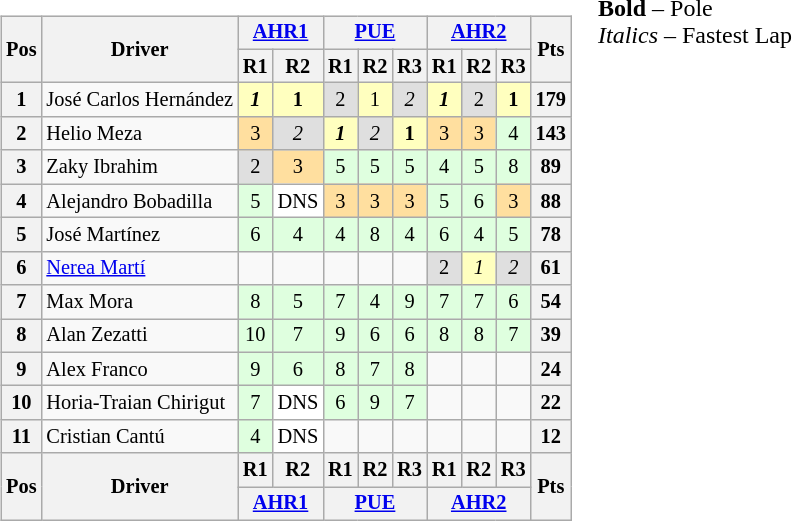<table>
<tr>
<td style="vertical-align:top"><br><table class="wikitable" style="font-size: 85%; text-align:center">
<tr>
<th rowspan=2>Pos</th>
<th rowspan=2>Driver</th>
<th colspan=2><a href='#'>AHR1</a><br></th>
<th colspan=3><a href='#'>PUE</a><br></th>
<th colspan=3><a href='#'>AHR2</a><br></th>
<th rowspan=2>Pts</th>
</tr>
<tr>
<th>R1</th>
<th>R2</th>
<th>R1</th>
<th>R2</th>
<th>R3</th>
<th>R1</th>
<th>R2</th>
<th>R3</th>
</tr>
<tr>
<th>1</th>
<td style="text-align:left" nowrap> José Carlos Hernández</td>
<td style="background:#ffffbf"><strong><em>1</em></strong></td>
<td style="background:#ffffbf"><strong>1</strong></td>
<td style="background:#dfdfdf">2</td>
<td style="background:#ffffbf">1</td>
<td style="background:#dfdfdf"><em>2</em></td>
<td style="background:#ffffbf"><strong><em>1</em></strong></td>
<td style="background:#dfdfdf">2</td>
<td style="background:#ffffbf"><strong>1</strong></td>
<th>179</th>
</tr>
<tr>
<th>2</th>
<td style="text-align:left"> Helio Meza</td>
<td style="background:#ffdf9f">3</td>
<td style="background:#dfdfdf"><em>2</em></td>
<td style="background:#ffffbf"><strong><em>1</em></strong></td>
<td style="background:#dfdfdf"><em>2</em></td>
<td style="background:#ffffbf"><strong>1</strong></td>
<td style="background:#ffdf9f">3</td>
<td style="background:#ffdf9f">3</td>
<td style="background:#dfffdf">4</td>
<th>143</th>
</tr>
<tr>
<th>3</th>
<td style="text-align:left"> Zaky Ibrahim</td>
<td style="background:#dfdfdf">2</td>
<td style="background:#ffdf9f">3</td>
<td style="background:#dfffdf">5</td>
<td style="background:#dfffdf">5</td>
<td style="background:#dfffdf">5</td>
<td style="background:#dfffdf">4</td>
<td style="background:#dfffdf">5</td>
<td style="background:#dfffdf">8</td>
<th>89</th>
</tr>
<tr>
<th>4</th>
<td style="text-align:left"> Alejandro Bobadilla</td>
<td style="background:#dfffdf">5</td>
<td style="background:#ffffff">DNS</td>
<td style="background:#ffdf9f">3</td>
<td style="background:#ffdf9f">3</td>
<td style="background:#ffdf9f">3</td>
<td style="background:#dfffdf">5</td>
<td style="background:#dfffdf">6</td>
<td style="background:#ffdf9f">3</td>
<th>88</th>
</tr>
<tr>
<th>5</th>
<td style="text-align:left"> José Martínez</td>
<td style="background:#dfffdf">6</td>
<td style="background:#dfffdf">4</td>
<td style="background:#dfffdf">4</td>
<td style="background:#dfffdf">8</td>
<td style="background:#dfffdf">4</td>
<td style="background:#dfffdf">6</td>
<td style="background:#dfffdf">4</td>
<td style="background:#dfffdf">5</td>
<th>78</th>
</tr>
<tr>
<th>6</th>
<td style="text-align:left"> <a href='#'>Nerea Martí</a></td>
<td></td>
<td></td>
<td></td>
<td></td>
<td></td>
<td style="background:#dfdfdf">2</td>
<td style="background:#ffffbf"><em>1</em></td>
<td style="background:#dfdfdf"><em>2</em></td>
<th>61</th>
</tr>
<tr>
<th>7</th>
<td style="text-align:left"> Max Mora</td>
<td style="background:#dfffdf">8</td>
<td style="background:#dfffdf">5</td>
<td style="background:#dfffdf">7</td>
<td style="background:#dfffdf">4</td>
<td style="background:#dfffdf">9</td>
<td style="background:#dfffdf">7</td>
<td style="background:#dfffdf">7</td>
<td style="background:#dfffdf">6</td>
<th>54</th>
</tr>
<tr>
<th>8</th>
<td style="text-align:left"> Alan Zezatti</td>
<td style="background:#dfffdf">10</td>
<td style="background:#dfffdf">7</td>
<td style="background:#dfffdf">9</td>
<td style="background:#dfffdf">6</td>
<td style="background:#dfffdf">6</td>
<td style="background:#dfffdf">8</td>
<td style="background:#dfffdf">8</td>
<td style="background:#dfffdf">7</td>
<th>39</th>
</tr>
<tr>
<th>9</th>
<td style="text-align:left"> Alex Franco</td>
<td style="background:#dfffdf">9</td>
<td style="background:#dfffdf">6</td>
<td style="background:#dfffdf">8</td>
<td style="background:#dfffdf">7</td>
<td style="background:#dfffdf">8</td>
<td></td>
<td></td>
<td></td>
<th>24</th>
</tr>
<tr>
<th>10</th>
<td style="text-align:left"> Horia-Traian Chirigut</td>
<td style="background:#dfffdf">7</td>
<td style="background:#ffffff">DNS</td>
<td style="background:#dfffdf">6</td>
<td style="background:#dfffdf">9</td>
<td style="background:#dfffdf">7</td>
<td></td>
<td></td>
<td></td>
<th>22</th>
</tr>
<tr>
<th>11</th>
<td style="text-align:left"> Cristian Cantú</td>
<td style="background:#dfffdf">4</td>
<td style="background:#ffffff">DNS</td>
<td></td>
<td></td>
<td></td>
<td></td>
<td></td>
<td></td>
<th>12</th>
</tr>
<tr>
<th rowspan=2>Pos</th>
<th rowspan=2>Driver</th>
<th>R1</th>
<th>R2</th>
<th>R1</th>
<th>R2</th>
<th>R3</th>
<th>R1</th>
<th>R2</th>
<th>R3</th>
<th rowspan=2>Pts</th>
</tr>
<tr>
<th colspan=2><a href='#'>AHR1</a><br></th>
<th colspan=3><a href='#'>PUE</a><br></th>
<th colspan=3><a href='#'>AHR2</a><br></th>
</tr>
</table>
</td>
<td style="vertical-align:top"><br>
<span><strong>Bold</strong> – Pole<br><em>Italics</em> – Fastest Lap</span></td>
</tr>
</table>
